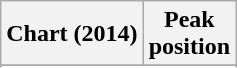<table class="wikitable plainrowheaders sortable" style="text-align:center;">
<tr>
<th scope="col">Chart (2014)</th>
<th scope="col">Peak<br>position</th>
</tr>
<tr>
</tr>
<tr>
</tr>
</table>
